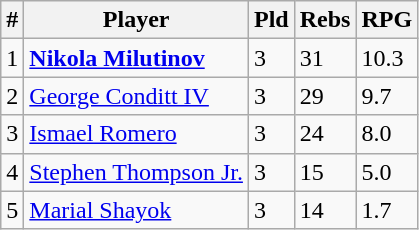<table class=wikitable width=auto>
<tr>
<th>#</th>
<th>Player</th>
<th>Pld</th>
<th>Rebs</th>
<th>RPG</th>
</tr>
<tr>
<td>1</td>
<td> <strong><a href='#'>Nikola Milutinov</a></strong></td>
<td>3</td>
<td>31</td>
<td>10.3</td>
</tr>
<tr>
<td>2</td>
<td> <a href='#'>George Conditt IV</a></td>
<td>3</td>
<td>29</td>
<td>9.7</td>
</tr>
<tr>
<td>3</td>
<td> <a href='#'>Ismael Romero</a></td>
<td>3</td>
<td>24</td>
<td>8.0</td>
</tr>
<tr>
<td>4</td>
<td> <a href='#'>Stephen Thompson Jr.</a></td>
<td>3</td>
<td>15</td>
<td>5.0</td>
</tr>
<tr>
<td>5</td>
<td> <a href='#'>Marial Shayok</a></td>
<td>3</td>
<td>14</td>
<td>1.7</td>
</tr>
</table>
